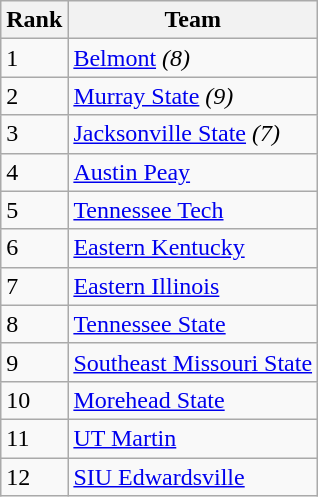<table class="wikitable">
<tr>
<th>Rank</th>
<th>Team</th>
</tr>
<tr>
<td>1</td>
<td><a href='#'>Belmont</a> <em>(8)</em></td>
</tr>
<tr>
<td>2</td>
<td><a href='#'>Murray State</a>  <em>(9)</em></td>
</tr>
<tr>
<td>3</td>
<td><a href='#'>Jacksonville State</a> <em>(7)</em></td>
</tr>
<tr>
<td>4</td>
<td><a href='#'>Austin Peay</a></td>
</tr>
<tr>
<td>5</td>
<td><a href='#'>Tennessee Tech</a></td>
</tr>
<tr>
<td>6</td>
<td><a href='#'>Eastern Kentucky</a></td>
</tr>
<tr>
<td>7</td>
<td><a href='#'>Eastern Illinois</a></td>
</tr>
<tr>
<td>8</td>
<td><a href='#'>Tennessee State</a></td>
</tr>
<tr>
<td>9</td>
<td><a href='#'>Southeast Missouri State</a></td>
</tr>
<tr>
<td>10</td>
<td><a href='#'>Morehead State</a></td>
</tr>
<tr>
<td>11</td>
<td><a href='#'>UT Martin</a></td>
</tr>
<tr>
<td>12</td>
<td><a href='#'>SIU Edwardsville</a></td>
</tr>
</table>
